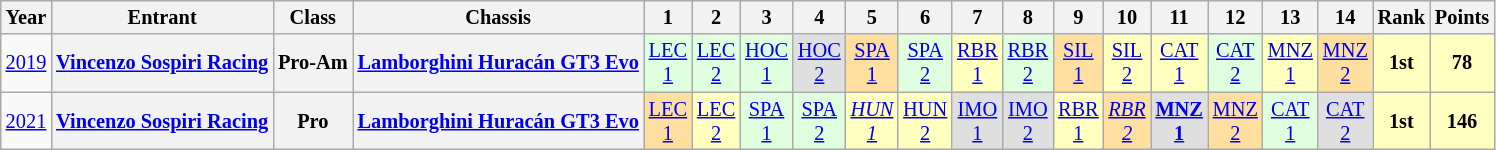<table class="wikitable" style="text-align:center; font-size:85%">
<tr>
<th>Year</th>
<th>Entrant</th>
<th>Class</th>
<th>Chassis</th>
<th>1</th>
<th>2</th>
<th>3</th>
<th>4</th>
<th>5</th>
<th>6</th>
<th>7</th>
<th>8</th>
<th>9</th>
<th>10</th>
<th>11</th>
<th>12</th>
<th>13</th>
<th>14</th>
<th>Rank</th>
<th>Points</th>
</tr>
<tr>
<td><a href='#'>2019</a></td>
<th nowrap><a href='#'>Vincenzo Sospiri Racing</a></th>
<th>Pro-Am</th>
<th nowrap><a href='#'>Lamborghini Huracán GT3 Evo</a></th>
<td style="background:#DFFFDF;"><a href='#'>LEC<br>1</a><br></td>
<td style="background:#DFFFDF;"><a href='#'>LEC<br>2</a><br></td>
<td style="background:#DFFFDF;"><a href='#'>HOC<br>1</a><br></td>
<td style="background:#DFDFDF;"><a href='#'>HOC<br>2</a><br></td>
<td style="background:#FFDF9F;"><a href='#'>SPA<br>1</a><br></td>
<td style="background:#DFFFDF;"><a href='#'>SPA<br>2</a><br></td>
<td style="background:#FFFFBF;"><a href='#'>RBR<br>1</a><br></td>
<td style="background:#DFFFDF;"><a href='#'>RBR<br>2</a><br></td>
<td style="background:#FFDF9F;"><a href='#'>SIL<br>1</a><br></td>
<td style="background:#FFFFBF;"><a href='#'>SIL<br>2</a><br></td>
<td style="background:#FFFFBF;"><a href='#'>CAT<br>1</a><br></td>
<td style="background:#DFFFDF;"><a href='#'>CAT<br>2</a><br></td>
<td style="background:#FFFFBF;"><a href='#'>MNZ<br>1</a><br></td>
<td style="background:#FFDF9F;"><a href='#'>MNZ<br>2</a><br></td>
<th style="background:#FFFFBF">1st</th>
<th style="background:#FFFFBF">78</th>
</tr>
<tr>
<td><a href='#'>2021</a></td>
<th nowrap><a href='#'>Vincenzo Sospiri Racing</a></th>
<th>Pro</th>
<th nowrap><a href='#'>Lamborghini Huracán GT3 Evo</a></th>
<td style="background:#FFDF9F;"><a href='#'>LEC<br>1</a><br></td>
<td style="background:#FFFFBF;"><a href='#'>LEC<br>2</a><br></td>
<td style="background:#DFFFDF;"><a href='#'>SPA<br>1</a><br></td>
<td style="background:#DFFFDF;"><a href='#'>SPA<br>2</a><br></td>
<td style="background:#FFFFBF;"><em><a href='#'>HUN<br>1</a></em><br></td>
<td style="background:#FFFFBF;"><a href='#'>HUN<br>2</a><br></td>
<td style="background:#DFDFDF;"><a href='#'>IMO<br>1</a><br></td>
<td style="background:#DFDFDF;"><a href='#'>IMO<br>2</a><br></td>
<td style="background:#FFFFBF;"><a href='#'>RBR<br>1</a><br></td>
<td style="background:#FFDF9F;"><em><a href='#'>RBR<br>2</a></em><br></td>
<td style="background:#DFDFDF;"><strong><a href='#'>MNZ<br>1</a></strong><br></td>
<td style="background:#FFDF9F;"><a href='#'>MNZ<br>2</a><br></td>
<td style="background:#DFFFDF;"><a href='#'>CAT<br>1</a><br></td>
<td style="background:#DFDFDF;"><a href='#'>CAT<br>2</a><br></td>
<th style="background:#FFFFBF;">1st</th>
<th style="background:#FFFFBF;">146</th>
</tr>
</table>
